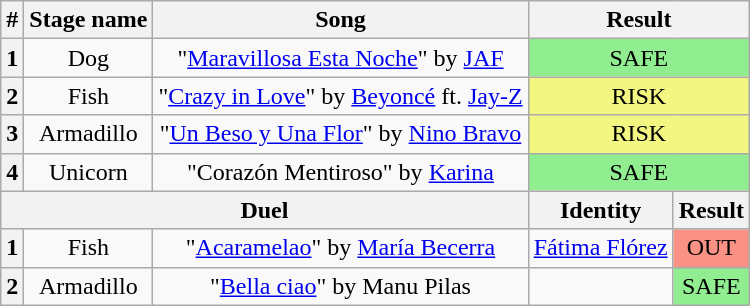<table class="wikitable plainrowheaders" style="text-align: center;">
<tr>
<th>#</th>
<th>Stage name</th>
<th>Song</th>
<th colspan="2">Result</th>
</tr>
<tr>
<th>1</th>
<td>Dog</td>
<td>"<a href='#'>Maravillosa Esta Noche</a>" by <a href='#'>JAF</a></td>
<td colspan="2" bgcolor="lightgreen">SAFE</td>
</tr>
<tr>
<th>2</th>
<td>Fish</td>
<td>"<a href='#'>Crazy in Love</a>" by <a href='#'>Beyoncé</a> ft. <a href='#'>Jay-Z</a></td>
<td colspan="2" bgcolor="#F3F781">RISK</td>
</tr>
<tr>
<th>3</th>
<td>Armadillo</td>
<td>"<a href='#'>Un Beso y Una Flor</a>" by <a href='#'>Nino Bravo</a></td>
<td colspan="2" bgcolor="#F3F781">RISK</td>
</tr>
<tr>
<th>4</th>
<td>Unicorn</td>
<td>"Corazón Mentiroso" by <a href='#'>Karina</a></td>
<td colspan="2" bgcolor="lightgreen">SAFE</td>
</tr>
<tr>
<th colspan="3">Duel</th>
<th>Identity</th>
<th>Result</th>
</tr>
<tr>
<th>1</th>
<td>Fish</td>
<td>"<a href='#'>Acaramelao</a>" by <a href='#'>María Becerra</a></td>
<td><a href='#'>Fátima Flórez</a></td>
<td bgcolor="#F99185">OUT</td>
</tr>
<tr>
<th>2</th>
<td>Armadillo</td>
<td>"<a href='#'>Bella ciao</a>" by Manu Pilas</td>
<td></td>
<td bgcolor="lightgreen">SAFE</td>
</tr>
</table>
